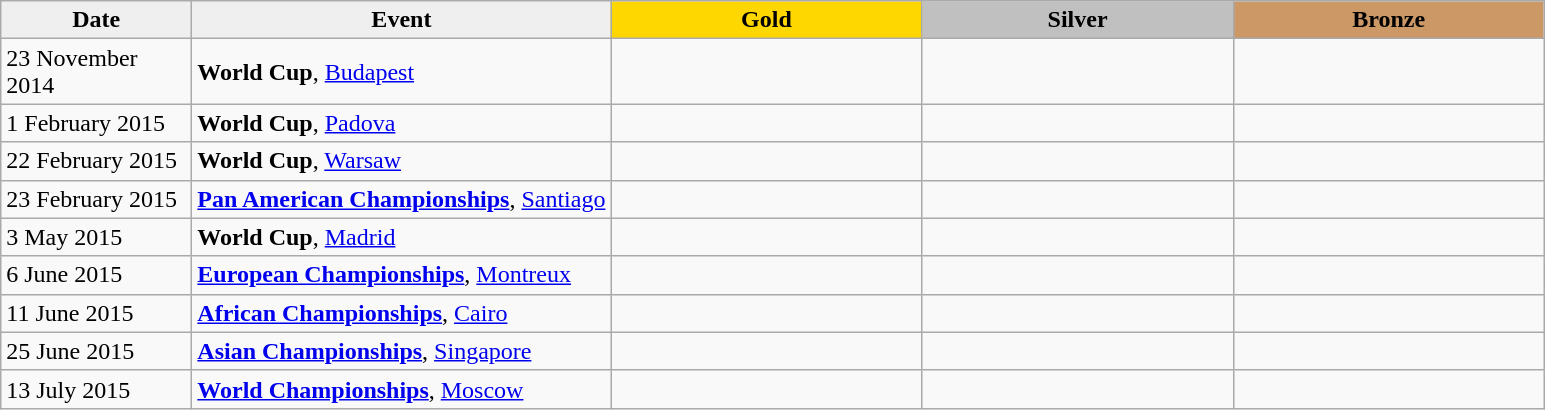<table class="wikitable plainrowheaders" border="1" style="font-size:100%">
<tr align=center>
<th scope=col style="width:120px; background: #efefef;">Date</th>
<th scope=col style="background: #efefef;">Event</th>
<th scope=col colspan=1 style="width:200px; background: gold;">Gold</th>
<th scope=col colspan=1 style="width:200px; background: silver;">Silver</th>
<th scope=col colspan=1 style="width:200px; background: #cc9966;">Bronze</th>
</tr>
<tr>
<td>23 November 2014</td>
<td><strong>World Cup</strong>, <a href='#'>Budapest</a></td>
<td></td>
<td></td>
<td></td>
</tr>
<tr>
<td>1 February 2015</td>
<td><strong>World Cup</strong>, <a href='#'>Padova</a></td>
<td></td>
<td></td>
<td></td>
</tr>
<tr>
<td>22 February 2015</td>
<td><strong>World Cup</strong>, <a href='#'>Warsaw</a></td>
<td></td>
<td></td>
<td></td>
</tr>
<tr>
<td>23 February 2015</td>
<td><strong><a href='#'>Pan American Championships</a></strong>, <a href='#'>Santiago</a></td>
<td></td>
<td></td>
<td></td>
</tr>
<tr>
<td>3 May 2015</td>
<td><strong>World Cup</strong>, <a href='#'>Madrid</a></td>
<td></td>
<td></td>
<td></td>
</tr>
<tr>
<td>6 June 2015</td>
<td><strong><a href='#'>European Championships</a></strong>, <a href='#'>Montreux</a></td>
<td></td>
<td></td>
<td></td>
</tr>
<tr>
<td>11 June 2015</td>
<td><strong><a href='#'>African Championships</a></strong>, <a href='#'>Cairo</a></td>
<td></td>
<td></td>
<td></td>
</tr>
<tr>
<td>25 June 2015</td>
<td><strong><a href='#'>Asian Championships</a></strong>, <a href='#'>Singapore</a></td>
<td></td>
<td></td>
<td></td>
</tr>
<tr>
<td>13 July 2015</td>
<td><strong><a href='#'>World Championships</a></strong>, <a href='#'>Moscow</a></td>
<td></td>
<td></td>
<td></td>
</tr>
</table>
